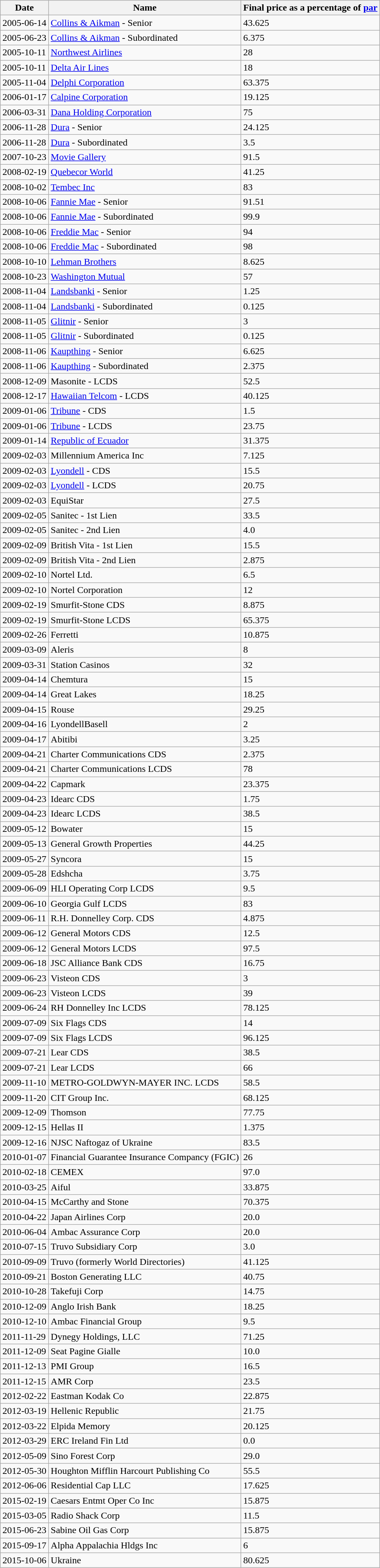<table class="wikitable sortable">
<tr>
<th>Date</th>
<th>Name</th>
<th>Final price as a percentage of <a href='#'>par</a></th>
</tr>
<tr>
<td>2005-06-14</td>
<td><a href='#'>Collins & Aikman</a> - Senior</td>
<td>43.625</td>
</tr>
<tr>
<td>2005-06-23</td>
<td><a href='#'>Collins & Aikman</a> - Subordinated</td>
<td>6.375</td>
</tr>
<tr>
<td>2005-10-11</td>
<td><a href='#'>Northwest Airlines</a></td>
<td>28</td>
</tr>
<tr>
<td>2005-10-11</td>
<td><a href='#'>Delta Air Lines</a></td>
<td>18</td>
</tr>
<tr>
<td>2005-11-04</td>
<td><a href='#'>Delphi Corporation</a></td>
<td>63.375</td>
</tr>
<tr>
<td>2006-01-17</td>
<td><a href='#'>Calpine Corporation</a></td>
<td>19.125</td>
</tr>
<tr>
<td>2006-03-31</td>
<td><a href='#'>Dana Holding Corporation</a></td>
<td>75</td>
</tr>
<tr>
<td>2006-11-28</td>
<td><a href='#'>Dura</a> - Senior</td>
<td>24.125</td>
</tr>
<tr>
<td>2006-11-28</td>
<td><a href='#'>Dura</a> - Subordinated</td>
<td>3.5</td>
</tr>
<tr>
<td>2007-10-23</td>
<td><a href='#'>Movie Gallery</a></td>
<td>91.5</td>
</tr>
<tr>
<td>2008-02-19</td>
<td><a href='#'>Quebecor World</a></td>
<td>41.25</td>
</tr>
<tr>
<td>2008-10-02</td>
<td><a href='#'>Tembec Inc</a></td>
<td>83</td>
</tr>
<tr>
<td>2008-10-06</td>
<td><a href='#'>Fannie Mae</a> - Senior</td>
<td>91.51</td>
</tr>
<tr>
<td>2008-10-06</td>
<td><a href='#'>Fannie Mae</a> - Subordinated</td>
<td>99.9</td>
</tr>
<tr>
<td>2008-10-06</td>
<td><a href='#'>Freddie Mac</a> - Senior</td>
<td>94</td>
</tr>
<tr>
<td>2008-10-06</td>
<td><a href='#'>Freddie Mac</a> - Subordinated</td>
<td>98</td>
</tr>
<tr>
<td>2008-10-10</td>
<td><a href='#'>Lehman Brothers</a></td>
<td>8.625</td>
</tr>
<tr>
<td>2008-10-23</td>
<td><a href='#'>Washington Mutual</a></td>
<td>57</td>
</tr>
<tr>
<td>2008-11-04</td>
<td><a href='#'>Landsbanki</a> - Senior</td>
<td>1.25</td>
</tr>
<tr>
<td>2008-11-04</td>
<td><a href='#'>Landsbanki</a> - Subordinated</td>
<td>0.125</td>
</tr>
<tr>
<td>2008-11-05</td>
<td><a href='#'>Glitnir</a> - Senior</td>
<td>3</td>
</tr>
<tr>
<td>2008-11-05</td>
<td><a href='#'>Glitnir</a> - Subordinated</td>
<td>0.125</td>
</tr>
<tr>
<td>2008-11-06</td>
<td><a href='#'>Kaupthing</a> - Senior</td>
<td>6.625</td>
</tr>
<tr>
<td>2008-11-06</td>
<td><a href='#'>Kaupthing</a> - Subordinated</td>
<td>2.375</td>
</tr>
<tr>
<td>2008-12-09</td>
<td>Masonite  - LCDS</td>
<td>52.5</td>
</tr>
<tr>
<td>2008-12-17</td>
<td><a href='#'>Hawaiian Telcom</a> - LCDS</td>
<td>40.125</td>
</tr>
<tr>
<td>2009-01-06</td>
<td><a href='#'>Tribune</a> - CDS</td>
<td>1.5</td>
</tr>
<tr>
<td>2009-01-06</td>
<td><a href='#'>Tribune</a> - LCDS</td>
<td>23.75</td>
</tr>
<tr>
<td>2009-01-14</td>
<td><a href='#'>Republic of Ecuador</a></td>
<td>31.375</td>
</tr>
<tr>
<td>2009-02-03</td>
<td>Millennium America Inc</td>
<td>7.125</td>
</tr>
<tr>
<td>2009-02-03</td>
<td><a href='#'>Lyondell</a> - CDS</td>
<td>15.5</td>
</tr>
<tr>
<td>2009-02-03</td>
<td><a href='#'>Lyondell</a> - LCDS</td>
<td>20.75</td>
</tr>
<tr>
<td>2009-02-03</td>
<td>EquiStar</td>
<td>27.5</td>
</tr>
<tr>
<td>2009-02-05</td>
<td>Sanitec  - 1st Lien</td>
<td>33.5</td>
</tr>
<tr>
<td>2009-02-05</td>
<td>Sanitec  - 2nd Lien</td>
<td>4.0</td>
</tr>
<tr>
<td>2009-02-09</td>
<td>British Vita  - 1st Lien</td>
<td>15.5</td>
</tr>
<tr>
<td>2009-02-09</td>
<td>British Vita  - 2nd Lien</td>
<td>2.875</td>
</tr>
<tr>
<td>2009-02-10</td>
<td>Nortel Ltd.</td>
<td>6.5</td>
</tr>
<tr>
<td>2009-02-10</td>
<td>Nortel Corporation</td>
<td>12</td>
</tr>
<tr>
<td>2009-02-19</td>
<td>Smurfit-Stone CDS</td>
<td>8.875</td>
</tr>
<tr>
<td>2009-02-19</td>
<td>Smurfit-Stone LCDS</td>
<td>65.375</td>
</tr>
<tr>
<td>2009-02-26</td>
<td>Ferretti</td>
<td>10.875</td>
</tr>
<tr>
<td>2009-03-09</td>
<td>Aleris</td>
<td>8</td>
</tr>
<tr>
<td>2009-03-31</td>
<td>Station Casinos</td>
<td>32</td>
</tr>
<tr>
<td>2009-04-14</td>
<td>Chemtura</td>
<td>15</td>
</tr>
<tr>
<td>2009-04-14</td>
<td>Great Lakes</td>
<td>18.25</td>
</tr>
<tr>
<td>2009-04-15</td>
<td>Rouse</td>
<td>29.25</td>
</tr>
<tr>
<td>2009-04-16</td>
<td>LyondellBasell</td>
<td>2</td>
</tr>
<tr>
<td>2009-04-17</td>
<td>Abitibi</td>
<td>3.25</td>
</tr>
<tr>
<td>2009-04-21</td>
<td>Charter Communications CDS</td>
<td>2.375</td>
</tr>
<tr>
<td>2009-04-21</td>
<td>Charter Communications LCDS</td>
<td>78</td>
</tr>
<tr>
<td>2009-04-22</td>
<td>Capmark</td>
<td>23.375</td>
</tr>
<tr>
<td>2009-04-23</td>
<td>Idearc CDS</td>
<td>1.75</td>
</tr>
<tr>
<td>2009-04-23</td>
<td>Idearc LCDS</td>
<td>38.5</td>
</tr>
<tr>
<td>2009-05-12</td>
<td>Bowater</td>
<td>15</td>
</tr>
<tr>
<td>2009-05-13</td>
<td>General Growth Properties</td>
<td>44.25</td>
</tr>
<tr>
<td>2009-05-27</td>
<td>Syncora</td>
<td>15</td>
</tr>
<tr>
<td>2009-05-28</td>
<td>Edshcha</td>
<td>3.75</td>
</tr>
<tr>
<td>2009-06-09</td>
<td>HLI Operating Corp LCDS</td>
<td>9.5</td>
</tr>
<tr>
<td>2009-06-10</td>
<td>Georgia Gulf LCDS</td>
<td>83</td>
</tr>
<tr>
<td>2009-06-11</td>
<td>R.H. Donnelley Corp. CDS</td>
<td>4.875</td>
</tr>
<tr>
<td>2009-06-12</td>
<td>General Motors CDS</td>
<td>12.5</td>
</tr>
<tr>
<td>2009-06-12</td>
<td>General Motors LCDS</td>
<td>97.5</td>
</tr>
<tr>
<td>2009-06-18</td>
<td>JSC Alliance Bank CDS</td>
<td>16.75</td>
</tr>
<tr>
<td>2009-06-23</td>
<td>Visteon CDS</td>
<td>3</td>
</tr>
<tr>
<td>2009-06-23</td>
<td>Visteon LCDS</td>
<td>39</td>
</tr>
<tr>
<td>2009-06-24</td>
<td>RH Donnelley Inc LCDS</td>
<td>78.125</td>
</tr>
<tr>
<td>2009-07-09</td>
<td>Six Flags CDS</td>
<td>14</td>
</tr>
<tr>
<td>2009-07-09</td>
<td>Six Flags LCDS</td>
<td>96.125</td>
</tr>
<tr>
<td>2009-07-21</td>
<td>Lear CDS</td>
<td>38.5</td>
</tr>
<tr>
<td>2009-07-21</td>
<td>Lear LCDS</td>
<td>66</td>
</tr>
<tr>
<td>2009-11-10</td>
<td>METRO-GOLDWYN-MAYER INC. LCDS</td>
<td>58.5</td>
</tr>
<tr>
<td>2009-11-20</td>
<td>CIT Group Inc.</td>
<td>68.125</td>
</tr>
<tr>
<td>2009-12-09</td>
<td>Thomson</td>
<td>77.75</td>
</tr>
<tr>
<td>2009-12-15</td>
<td>Hellas II</td>
<td>1.375</td>
</tr>
<tr>
<td>2009-12-16</td>
<td>NJSC Naftogaz of Ukraine</td>
<td>83.5</td>
</tr>
<tr>
<td>2010-01-07</td>
<td>Financial Guarantee Insurance Compancy (FGIC)</td>
<td>26</td>
</tr>
<tr>
<td>2010-02-18</td>
<td>CEMEX</td>
<td>97.0</td>
</tr>
<tr>
<td>2010-03-25</td>
<td>Aiful</td>
<td>33.875</td>
</tr>
<tr>
<td>2010-04-15</td>
<td>McCarthy and Stone</td>
<td>70.375</td>
</tr>
<tr>
<td>2010-04-22</td>
<td>Japan Airlines Corp</td>
<td>20.0</td>
</tr>
<tr>
<td>2010-06-04</td>
<td>Ambac Assurance Corp</td>
<td>20.0</td>
</tr>
<tr>
<td>2010-07-15</td>
<td>Truvo Subsidiary Corp</td>
<td>3.0</td>
</tr>
<tr>
<td>2010-09-09</td>
<td>Truvo (formerly World Directories)</td>
<td>41.125</td>
</tr>
<tr>
<td>2010-09-21</td>
<td>Boston Generating LLC</td>
<td>40.75</td>
</tr>
<tr>
<td>2010-10-28</td>
<td>Takefuji Corp</td>
<td>14.75</td>
</tr>
<tr>
<td>2010-12-09</td>
<td>Anglo Irish Bank</td>
<td>18.25</td>
</tr>
<tr>
<td>2010-12-10</td>
<td>Ambac Financial Group</td>
<td>9.5</td>
</tr>
<tr>
<td>2011-11-29</td>
<td>Dynegy Holdings, LLC</td>
<td>71.25</td>
</tr>
<tr>
<td>2011-12-09</td>
<td>Seat Pagine Gialle</td>
<td>10.0</td>
</tr>
<tr>
<td>2011-12-13</td>
<td>PMI Group</td>
<td>16.5</td>
</tr>
<tr>
<td>2011-12-15</td>
<td>AMR Corp</td>
<td>23.5</td>
</tr>
<tr>
<td>2012-02-22</td>
<td>Eastman Kodak Co</td>
<td>22.875</td>
</tr>
<tr>
<td>2012-03-19</td>
<td>Hellenic Republic</td>
<td>21.75</td>
</tr>
<tr>
<td>2012-03-22</td>
<td>Elpida Memory</td>
<td>20.125</td>
</tr>
<tr>
<td>2012-03-29</td>
<td>ERC Ireland Fin Ltd</td>
<td>0.0</td>
</tr>
<tr>
<td>2012-05-09</td>
<td>Sino Forest Corp</td>
<td>29.0</td>
</tr>
<tr>
<td>2012-05-30</td>
<td>Houghton Mifflin Harcourt Publishing Co</td>
<td>55.5</td>
</tr>
<tr>
<td>2012-06-06</td>
<td>Residential Cap LLC</td>
<td>17.625</td>
</tr>
<tr>
<td>2015-02-19</td>
<td>Caesars Entmt Oper Co Inc</td>
<td>15.875</td>
</tr>
<tr>
<td>2015-03-05</td>
<td>Radio Shack Corp</td>
<td>11.5</td>
</tr>
<tr>
<td>2015-06-23</td>
<td>Sabine Oil Gas Corp</td>
<td>15.875</td>
</tr>
<tr>
<td>2015-09-17</td>
<td>Alpha Appalachia Hldgs Inc</td>
<td>6</td>
</tr>
<tr>
<td>2015-10-06</td>
<td>Ukraine</td>
<td>80.625</td>
</tr>
</table>
